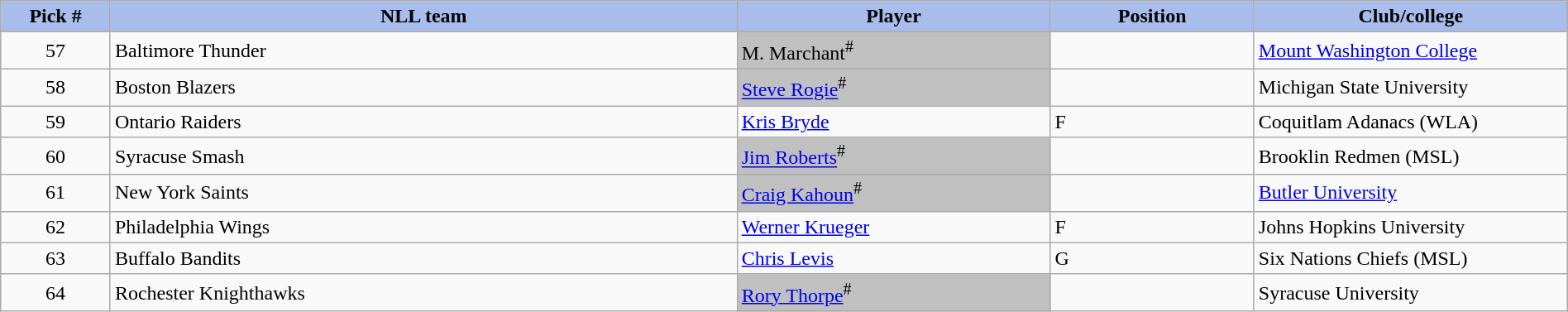<table class="wikitable" style="width: 100%">
<tr>
<th style="background:#a8bdec; width:7%;">Pick #</th>
<th style="width:40%; background:#a8bdec;">NLL team</th>
<th style="width:20%; background:#a8bdec;">Player</th>
<th style="width:13%; background:#a8bdec;">Position</th>
<th style="width:20%; background:#a8bdec;">Club/college</th>
</tr>
<tr>
<td align=center>57</td>
<td>Baltimore Thunder</td>
<td bgcolor="#C0C0C0">M. Marchant<sup>#</sup></td>
<td></td>
<td><a href='#'>Mount Washington College</a></td>
</tr>
<tr>
<td align=center>58</td>
<td>Boston Blazers</td>
<td bgcolor="#C0C0C0"><a href='#'>Steve Rogie</a><sup>#</sup></td>
<td></td>
<td>Michigan State University</td>
</tr>
<tr>
<td align=center>59</td>
<td>Ontario Raiders</td>
<td><a href='#'>Kris Bryde</a></td>
<td>F</td>
<td>Coquitlam Adanacs (WLA)</td>
</tr>
<tr>
<td align=center>60</td>
<td>Syracuse Smash</td>
<td bgcolor="#C0C0C0"><a href='#'>Jim Roberts</a><sup>#</sup></td>
<td></td>
<td>Brooklin Redmen (MSL)</td>
</tr>
<tr>
<td align=center>61</td>
<td>New York Saints</td>
<td bgcolor="#C0C0C0"><a href='#'>Craig Kahoun</a><sup>#</sup></td>
<td></td>
<td><a href='#'>Butler University</a></td>
</tr>
<tr>
<td align=center>62</td>
<td>Philadelphia Wings</td>
<td><a href='#'>Werner Krueger</a></td>
<td>F</td>
<td>Johns Hopkins University</td>
</tr>
<tr>
<td align=center>63</td>
<td>Buffalo Bandits</td>
<td><a href='#'>Chris Levis</a></td>
<td>G</td>
<td>Six Nations Chiefs (MSL)</td>
</tr>
<tr>
<td align=center>64</td>
<td>Rochester Knighthawks</td>
<td bgcolor="#C0C0C0"><a href='#'>Rory Thorpe</a><sup>#</sup></td>
<td></td>
<td>Syracuse University</td>
</tr>
</table>
